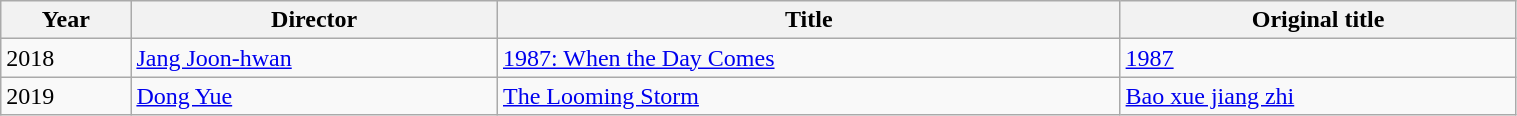<table class="wikitable" width="80%">
<tr>
<th>Year</th>
<th>Director</th>
<th>Title</th>
<th>Original title</th>
</tr>
<tr>
<td>2018</td>
<td><a href='#'>Jang Joon-hwan</a></td>
<td><a href='#'>1987: When the Day Comes</a></td>
<td><a href='#'>1987</a></td>
</tr>
<tr>
<td>2019</td>
<td><a href='#'>Dong Yue</a></td>
<td><a href='#'>The Looming Storm</a></td>
<td><a href='#'>Bao xue jiang zhi</a></td>
</tr>
</table>
